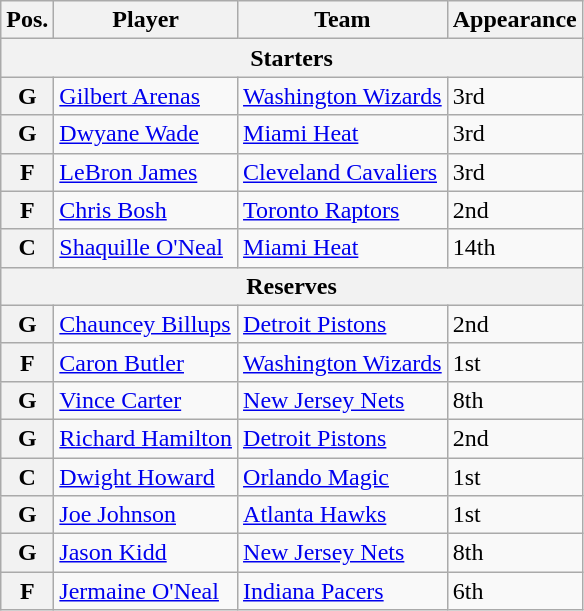<table class="wikitable">
<tr>
<th>Pos.</th>
<th>Player</th>
<th>Team</th>
<th>Appearance</th>
</tr>
<tr>
<th colspan="4">Starters</th>
</tr>
<tr>
<th>G</th>
<td><a href='#'>Gilbert Arenas</a></td>
<td><a href='#'>Washington Wizards</a></td>
<td>3rd</td>
</tr>
<tr>
<th>G</th>
<td><a href='#'>Dwyane Wade</a></td>
<td><a href='#'>Miami Heat</a></td>
<td>3rd</td>
</tr>
<tr>
<th>F</th>
<td><a href='#'>LeBron James</a></td>
<td><a href='#'>Cleveland Cavaliers</a></td>
<td>3rd</td>
</tr>
<tr>
<th>F</th>
<td><a href='#'>Chris Bosh</a></td>
<td><a href='#'>Toronto Raptors</a></td>
<td>2nd</td>
</tr>
<tr>
<th>C</th>
<td><a href='#'>Shaquille O'Neal</a></td>
<td><a href='#'>Miami Heat</a></td>
<td>14th</td>
</tr>
<tr>
<th colspan="4">Reserves</th>
</tr>
<tr>
<th>G</th>
<td><a href='#'>Chauncey Billups</a></td>
<td><a href='#'>Detroit Pistons</a></td>
<td>2nd</td>
</tr>
<tr>
<th>F</th>
<td><a href='#'>Caron Butler</a></td>
<td><a href='#'>Washington Wizards</a></td>
<td>1st</td>
</tr>
<tr>
<th>G</th>
<td><a href='#'>Vince Carter</a></td>
<td><a href='#'>New Jersey Nets</a></td>
<td>8th</td>
</tr>
<tr>
<th>G</th>
<td><a href='#'>Richard Hamilton</a></td>
<td><a href='#'>Detroit Pistons</a></td>
<td>2nd</td>
</tr>
<tr>
<th>C</th>
<td><a href='#'>Dwight Howard</a></td>
<td><a href='#'>Orlando Magic</a></td>
<td>1st</td>
</tr>
<tr>
<th>G</th>
<td><a href='#'>Joe Johnson</a></td>
<td><a href='#'>Atlanta Hawks</a></td>
<td>1st</td>
</tr>
<tr>
<th>G</th>
<td><a href='#'>Jason Kidd</a></td>
<td><a href='#'>New Jersey Nets</a></td>
<td>8th</td>
</tr>
<tr>
<th>F</th>
<td><a href='#'>Jermaine O'Neal</a></td>
<td><a href='#'>Indiana Pacers</a></td>
<td>6th</td>
</tr>
</table>
